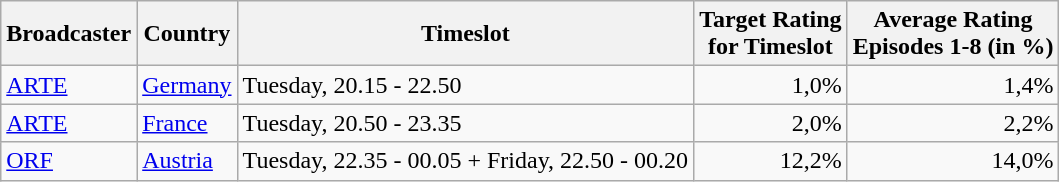<table class="wikitable">
<tr>
<th>Broadcaster</th>
<th>Country</th>
<th>Timeslot</th>
<th>Target Rating<br>for Timeslot</th>
<th>Average Rating<br>Episodes 1-8 (in %)</th>
</tr>
<tr>
<td><a href='#'>ARTE</a></td>
<td><a href='#'>Germany</a></td>
<td>Tuesday, 20.15 - 22.50</td>
<td style="text-align:right">1,0%</td>
<td style="text-align:right">1,4%</td>
</tr>
<tr>
<td><a href='#'>ARTE</a></td>
<td><a href='#'>France</a></td>
<td>Tuesday, 20.50 - 23.35</td>
<td style="text-align:right">2,0%</td>
<td style="text-align:right">2,2%</td>
</tr>
<tr>
<td><a href='#'>ORF</a></td>
<td><a href='#'>Austria</a></td>
<td>Tuesday, 22.35 - 00.05 + Friday, 22.50 - 00.20</td>
<td style="text-align:right">12,2%</td>
<td style="text-align:right">14,0%</td>
</tr>
</table>
